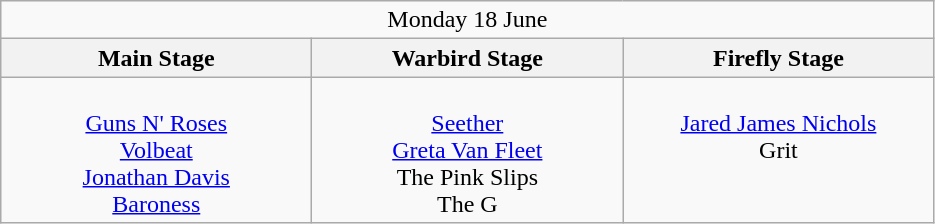<table class="wikitable">
<tr>
<td colspan="3" style="text-align:center;">Monday 18 June</td>
</tr>
<tr>
<th>Main Stage</th>
<th>Warbird Stage</th>
<th>Firefly Stage</th>
</tr>
<tr>
<td style="text-align:center; vertical-align:top; width:200px;"><br><a href='#'>Guns N' Roses</a><br>
<a href='#'>Volbeat</a> <br>
<a href='#'>Jonathan Davis</a> <br>
<a href='#'>Baroness</a> <br></td>
<td style="text-align:center; vertical-align:top; width:200px;"><br><a href='#'>Seether</a> <br>
<a href='#'>Greta Van Fleet</a> <br>
The Pink Slips <br>
The G <br></td>
<td style="text-align:center; vertical-align:top; width:200px;"><br><a href='#'>Jared James Nichols</a> <br>
Grit <br></td>
</tr>
</table>
